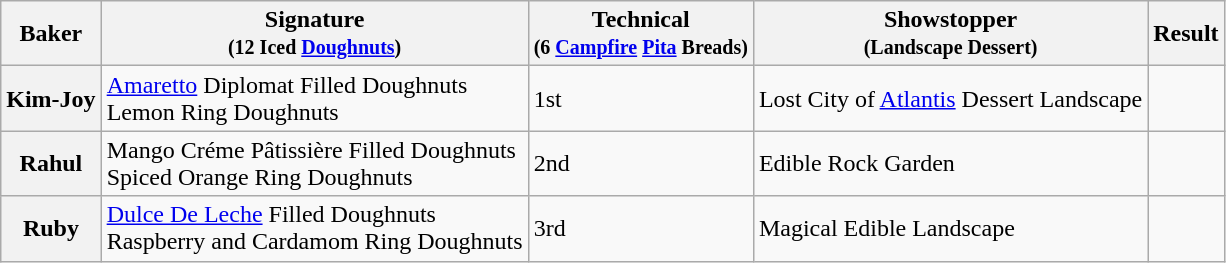<table class="wikitable sortable col3center sticky-header">
<tr>
<th scope="col">Baker</th>
<th scope="col" class="unsortable">Signature<br><small>(12 Iced <a href='#'>Doughnuts</a>)</small></th>
<th scope="col">Technical<br><small>(6 <a href='#'>Campfire</a> <a href='#'>Pita</a> Breads)</small></th>
<th scope="col" class="unsortable">Showstopper<br><small>(Landscape Dessert)</small></th>
<th scope="col">Result</th>
</tr>
<tr>
<th scope="row">Kim-Joy</th>
<td><a href='#'>Amaretto</a> Diplomat Filled Doughnuts<br>Lemon Ring Doughnuts</td>
<td>1st</td>
<td>Lost City of <a href='#'>Atlantis</a> Dessert Landscape</td>
<td></td>
</tr>
<tr>
<th scope="row">Rahul</th>
<td>Mango Créme Pâtissière Filled Doughnuts<br>Spiced Orange Ring Doughnuts</td>
<td>2nd</td>
<td>Edible Rock Garden</td>
<td></td>
</tr>
<tr>
<th scope="row">Ruby</th>
<td><a href='#'>Dulce De Leche</a> Filled Doughnuts<br>Raspberry and Cardamom Ring Doughnuts</td>
<td>3rd</td>
<td>Magical Edible Landscape</td>
<td></td>
</tr>
</table>
